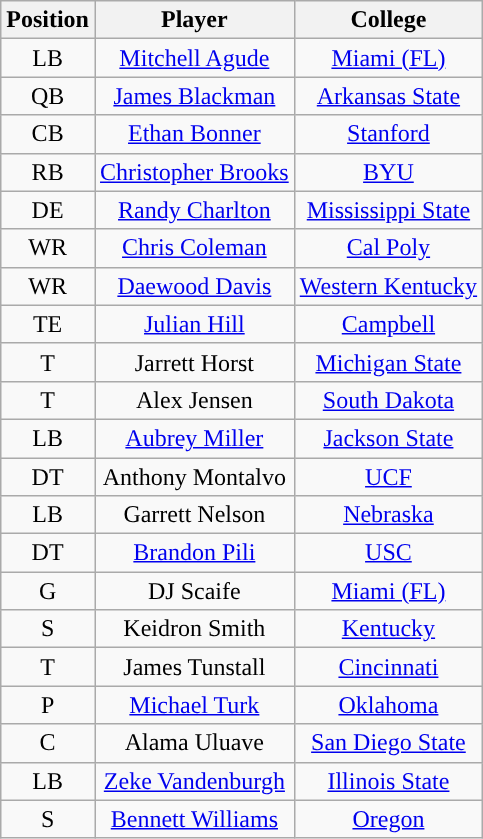<table class="wikitable" style="text-align:center">
<tr>
<th scope="col">Position</th>
<th scope="col">Player</th>
<th scope="col">College</th>
</tr>
<tr>
<td>LB</td>
<td scope="row"><a href='#'>Mitchell Agude</a></td>
<td><a href='#'>Miami (FL)</a></td>
</tr>
<tr>
<td>QB</td>
<td scope="row"><a href='#'>James Blackman</a></td>
<td><a href='#'>Arkansas State</a></td>
</tr>
<tr>
<td>CB</td>
<td scope="row"><a href='#'>Ethan Bonner</a></td>
<td><a href='#'>Stanford</a></td>
</tr>
<tr>
<td>RB</td>
<td scope="row"><a href='#'>Christopher Brooks</a></td>
<td><a href='#'>BYU</a></td>
</tr>
<tr>
<td>DE</td>
<td scope="row"><a href='#'>Randy Charlton</a></td>
<td><a href='#'>Mississippi State</a></td>
</tr>
<tr>
<td>WR</td>
<td scope="row"><a href='#'>Chris Coleman</a></td>
<td><a href='#'>Cal Poly</a></td>
</tr>
<tr>
<td>WR</td>
<td scope="row"><a href='#'>Daewood Davis</a></td>
<td><a href='#'>Western Kentucky</a></td>
</tr>
<tr>
<td>TE</td>
<td scope="row"><a href='#'>Julian Hill</a></td>
<td><a href='#'>Campbell</a></td>
</tr>
<tr>
<td>T</td>
<td scope="row">Jarrett Horst</td>
<td><a href='#'>Michigan State</a></td>
</tr>
<tr>
<td>T</td>
<td scope="row">Alex Jensen</td>
<td><a href='#'>South Dakota</a></td>
</tr>
<tr>
<td>LB</td>
<td scope="row"><a href='#'>Aubrey Miller</a></td>
<td><a href='#'>Jackson State</a></td>
</tr>
<tr>
<td>DT</td>
<td scope="row">Anthony Montalvo</td>
<td><a href='#'>UCF</a></td>
</tr>
<tr>
<td>LB</td>
<td scope="row">Garrett Nelson</td>
<td><a href='#'>Nebraska</a></td>
</tr>
<tr>
<td>DT</td>
<td scope="row"><a href='#'>Brandon Pili</a></td>
<td><a href='#'>USC</a></td>
</tr>
<tr>
<td>G</td>
<td scope="row">DJ Scaife</td>
<td><a href='#'>Miami (FL)</a></td>
</tr>
<tr>
<td>S</td>
<td scope="row">Keidron Smith</td>
<td><a href='#'>Kentucky</a></td>
</tr>
<tr>
<td>T</td>
<td scope="row">James Tunstall</td>
<td><a href='#'>Cincinnati</a></td>
</tr>
<tr>
<td>P</td>
<td scope="row"><a href='#'>Michael Turk</a></td>
<td><a href='#'>Oklahoma</a></td>
</tr>
<tr>
<td>C</td>
<td scope="row">Alama Uluave</td>
<td><a href='#'>San Diego State</a></td>
</tr>
<tr>
<td>LB</td>
<td scope="row"><a href='#'>Zeke Vandenburgh</a></td>
<td><a href='#'>Illinois State</a></td>
</tr>
<tr>
<td>S</td>
<td scope="row"><a href='#'>Bennett Williams</a></td>
<td><a href='#'>Oregon</a></td>
</tr>
</table>
